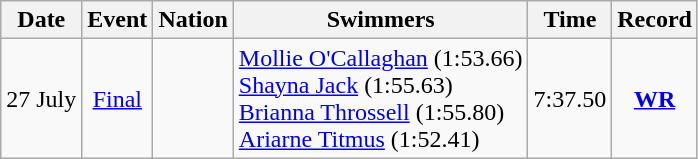<table class="wikitable" style=text-align:center>
<tr>
<th>Date</th>
<th>Event</th>
<th>Nation</th>
<th>Swimmers</th>
<th>Time</th>
<th>Record</th>
</tr>
<tr>
<td>27 July</td>
<td><a href='#'>Final</a></td>
<td align=left></td>
<td align=left><a href='#'>Mollie O'Callaghan</a> (1:53.66)<br><a href='#'>Shayna Jack</a> (1:55.63)<br><a href='#'>Brianna Throssell</a> (1:55.80)<br><a href='#'>Ariarne Titmus</a> (1:52.41)</td>
<td>7:37.50</td>
<td><strong><a href='#'>WR</a></strong></td>
</tr>
</table>
